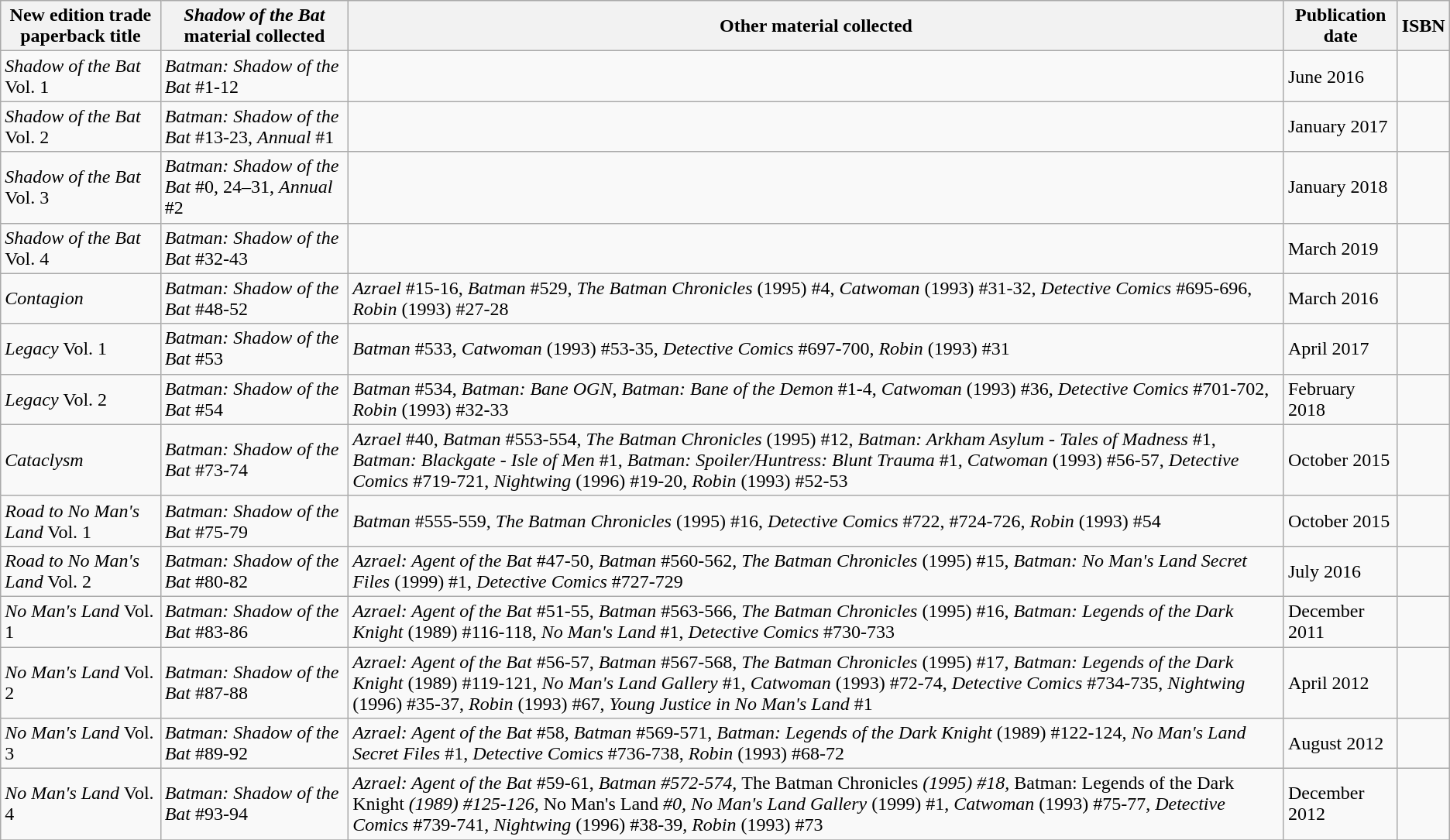<table class="wikitable">
<tr>
<th>New edition trade paperback title</th>
<th><em>Shadow of the Bat</em> material collected</th>
<th>Other material collected</th>
<th>Publication date</th>
<th>ISBN</th>
</tr>
<tr>
<td><em>Shadow of the Bat</em> Vol. 1</td>
<td><em>Batman: Shadow of the Bat</em> #1-12</td>
<td></td>
<td>June 2016</td>
<td></td>
</tr>
<tr>
<td><em>Shadow of the Bat</em> Vol. 2</td>
<td><em>Batman: Shadow of the Bat</em> #13-23, <em>Annual</em> #1</td>
<td></td>
<td>January 2017</td>
<td></td>
</tr>
<tr>
<td><em>Shadow of the Bat</em> Vol. 3</td>
<td><em>Batman: Shadow of the Bat</em> #0, 24–31, <em>Annual</em> #2</td>
<td></td>
<td>January 2018</td>
<td></td>
</tr>
<tr>
<td><em>Shadow of the Bat</em> Vol. 4</td>
<td><em>Batman: Shadow of the Bat</em> #32-43</td>
<td></td>
<td>March 2019</td>
<td></td>
</tr>
<tr>
<td><em>Contagion</em></td>
<td><em>Batman: Shadow of the Bat</em> #48-52</td>
<td><em>Azrael</em> #15-16, <em>Batman</em> #529, <em>The Batman Chronicles</em> (1995) #4, <em>Catwoman</em> (1993) #31-32, <em>Detective Comics</em> #695-696, <em>Robin</em> (1993) #27-28</td>
<td>March 2016</td>
<td></td>
</tr>
<tr>
<td><em>Legacy</em> Vol. 1</td>
<td><em>Batman: Shadow of the Bat</em> #53</td>
<td><em>Batman</em> #533, <em>Catwoman</em> (1993) #53-35, <em>Detective Comics</em> #697-700, <em>Robin</em> (1993) #31</td>
<td>April 2017</td>
<td></td>
</tr>
<tr>
<td><em>Legacy</em> Vol. 2</td>
<td><em>Batman: Shadow of the Bat</em> #54</td>
<td><em>Batman</em> #534, <em>Batman: Bane OGN</em>, <em>Batman: Bane of the Demon</em> #1-4, <em>Catwoman</em> (1993) #36, <em>Detective Comics</em> #701-702, <em>Robin</em> (1993) #32-33</td>
<td>February 2018</td>
<td></td>
</tr>
<tr>
<td><em>Cataclysm</em></td>
<td><em>Batman: Shadow of the Bat</em> #73-74</td>
<td><em>Azrael</em> #40, <em>Batman</em> #553-554, <em>The Batman Chronicles</em> (1995) #12, <em>Batman: Arkham Asylum - Tales of Madness</em> #1, <em>Batman: Blackgate - Isle of Men</em> #1, <em>Batman: Spoiler/Huntress: Blunt Trauma</em> #1, <em>Catwoman</em> (1993) #56-57, <em>Detective Comics</em> #719-721, <em>Nightwing</em> (1996) #19-20, <em>Robin</em> (1993) #52-53</td>
<td>October 2015</td>
<td></td>
</tr>
<tr>
<td><em>Road to No Man's Land</em> Vol. 1</td>
<td><em>Batman: Shadow of the Bat</em> #75-79</td>
<td><em>Batman</em> #555-559, <em>The Batman Chronicles</em> (1995) #16, <em>Detective Comics</em> #722, #724-726, <em>Robin</em> (1993) #54</td>
<td>October 2015</td>
<td></td>
</tr>
<tr>
<td><em>Road to No Man's Land</em> Vol. 2</td>
<td><em>Batman: Shadow of the Bat</em> #80-82</td>
<td><em>Azrael: Agent of the Bat</em> #47-50, <em>Batman</em> #560-562, <em>The Batman Chronicles</em> (1995) #15, <em>Batman: No Man's Land Secret Files</em> (1999) #1, <em>Detective Comics</em> #727-729</td>
<td>July 2016</td>
<td></td>
</tr>
<tr>
<td><em>No Man's Land</em> Vol. 1</td>
<td><em>Batman: Shadow of the Bat</em> #83-86</td>
<td><em>Azrael: Agent of the Bat</em> #51-55, <em>Batman</em> #563-566, <em>The Batman Chronicles</em> (1995) #16, <em>Batman: Legends of the Dark Knight</em> (1989) #116-118, <em>No Man's Land</em> #1, <em>Detective Comics</em> #730-733</td>
<td>December 2011</td>
<td></td>
</tr>
<tr>
<td><em>No Man's Land</em> Vol. 2</td>
<td><em>Batman: Shadow of the Bat</em> #87-88</td>
<td><em>Azrael: Agent of the Bat</em> #56-57, <em>Batman</em> #567-568, <em>The Batman Chronicles</em> (1995) #17, <em>Batman: Legends of the Dark Knight</em> (1989) #119-121, <em>No Man's Land Gallery</em> #1, <em>Catwoman</em> (1993) #72-74, <em>Detective Comics</em> #734-735, <em>Nightwing</em> (1996) #35-37, <em>Robin</em> (1993) #67, <em>Young Justice in No Man's Land</em> #1</td>
<td>April 2012</td>
<td></td>
</tr>
<tr>
<td><em>No Man's Land</em> Vol. 3</td>
<td><em>Batman: Shadow of the Bat</em> #89-92</td>
<td><em>Azrael: Agent of the Bat</em> #58, <em>Batman</em> #569-571, <em>Batman: Legends of the Dark Knight</em> (1989) #122-124, <em>No Man's Land Secret Files</em> #1, <em>Detective Comics</em> #736-738, <em>Robin</em> (1993) #68-72</td>
<td>August 2012</td>
<td></td>
</tr>
<tr>
<td><em>No Man's Land</em> Vol. 4</td>
<td><em>Batman: Shadow of the Bat</em> #93-94</td>
<td><em>Azrael: Agent of the Bat</em> #59-61, <em>Batman #572-574, </em>The Batman Chronicles<em> (1995) #18, </em>Batman: Legends of the Dark Knight<em> (1989) #125-126, </em>No Man's Land<em> #0, </em> <em>No Man's Land Gallery</em> (1999) #1, <em>Catwoman</em> (1993) #75-77, <em>Detective Comics</em> #739-741, <em>Nightwing</em> (1996) #38-39, <em>Robin</em> (1993) #73</td>
<td>December 2012</td>
<td></td>
</tr>
<tr>
</tr>
</table>
